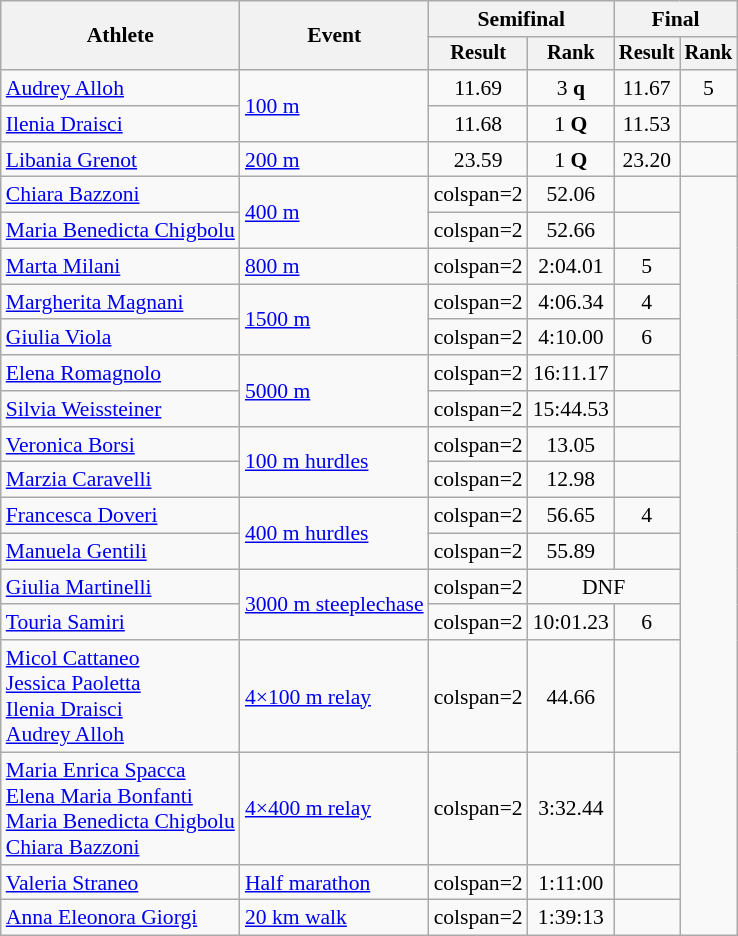<table class="wikitable" style="font-size:90%">
<tr>
<th rowspan="2">Athlete</th>
<th rowspan="2">Event</th>
<th colspan="2">Semifinal</th>
<th colspan="2">Final</th>
</tr>
<tr style="font-size:95%">
<th>Result</th>
<th>Rank</th>
<th>Result</th>
<th>Rank</th>
</tr>
<tr align=center>
<td align=left><a href='#'>Audrey Alloh</a></td>
<td align=left rowspan=2><a href='#'>100 m</a></td>
<td>11.69</td>
<td>3 <strong>q</strong></td>
<td>11.67</td>
<td>5</td>
</tr>
<tr align=center>
<td align=left><a href='#'>Ilenia Draisci</a></td>
<td>11.68</td>
<td>1 <strong>Q</strong></td>
<td>11.53</td>
<td></td>
</tr>
<tr align=center>
<td align=left><a href='#'>Libania Grenot</a></td>
<td align=left><a href='#'>200 m</a></td>
<td>23.59</td>
<td>1 <strong>Q</strong></td>
<td>23.20</td>
<td></td>
</tr>
<tr align=center>
<td align=left><a href='#'>Chiara Bazzoni</a></td>
<td align=left rowspan=2><a href='#'>400 m</a></td>
<td>colspan=2 </td>
<td>52.06</td>
<td></td>
</tr>
<tr align=center>
<td align=left><a href='#'>Maria Benedicta Chigbolu</a></td>
<td>colspan=2 </td>
<td>52.66</td>
<td></td>
</tr>
<tr align=center>
<td align=left><a href='#'>Marta Milani</a></td>
<td align=left><a href='#'>800 m</a></td>
<td>colspan=2 </td>
<td>2:04.01</td>
<td>5</td>
</tr>
<tr align=center>
<td align=left><a href='#'>Margherita Magnani</a></td>
<td align=left rowspan=2><a href='#'>1500 m</a></td>
<td>colspan=2 </td>
<td>4:06.34</td>
<td>4</td>
</tr>
<tr align=center>
<td align=left><a href='#'>Giulia Viola</a></td>
<td>colspan=2 </td>
<td>4:10.00</td>
<td>6</td>
</tr>
<tr align=center>
<td align=left><a href='#'>Elena Romagnolo</a></td>
<td align=left rowspan=2><a href='#'>5000 m</a></td>
<td>colspan=2 </td>
<td>16:11.17</td>
<td></td>
</tr>
<tr align=center>
<td align=left><a href='#'>Silvia Weissteiner</a></td>
<td>colspan=2 </td>
<td>15:44.53</td>
<td></td>
</tr>
<tr align=center>
<td align=left><a href='#'>Veronica Borsi</a></td>
<td align=left rowspan=2><a href='#'>100 m hurdles</a></td>
<td>colspan=2 </td>
<td>13.05</td>
<td></td>
</tr>
<tr align=center>
<td align=left><a href='#'>Marzia Caravelli</a></td>
<td>colspan=2 </td>
<td>12.98</td>
<td></td>
</tr>
<tr align=center>
<td align=left><a href='#'>Francesca Doveri</a></td>
<td align=left rowspan=2><a href='#'>400 m hurdles</a></td>
<td>colspan=2 </td>
<td>56.65</td>
<td>4</td>
</tr>
<tr align=center>
<td align=left><a href='#'>Manuela Gentili</a></td>
<td>colspan=2 </td>
<td>55.89</td>
<td></td>
</tr>
<tr align=center>
<td align=left><a href='#'>Giulia Martinelli</a></td>
<td align=left rowspan=2><a href='#'>3000 m steeplechase</a></td>
<td>colspan=2 </td>
<td colspan=2>DNF</td>
</tr>
<tr align=center>
<td align=left><a href='#'>Touria Samiri</a></td>
<td>colspan=2 </td>
<td>10:01.23</td>
<td>6</td>
</tr>
<tr align=center>
<td align=left><a href='#'>Micol Cattaneo</a><br><a href='#'>Jessica Paoletta</a><br><a href='#'>Ilenia Draisci</a><br><a href='#'>Audrey Alloh</a></td>
<td align=left><a href='#'>4×100 m relay</a></td>
<td>colspan=2 </td>
<td>44.66</td>
<td></td>
</tr>
<tr align=center>
<td align=left><a href='#'>Maria Enrica Spacca</a><br><a href='#'>Elena Maria Bonfanti</a><br><a href='#'>Maria Benedicta Chigbolu</a><br><a href='#'>Chiara Bazzoni</a></td>
<td align=left><a href='#'>4×400 m relay</a></td>
<td>colspan=2 </td>
<td>3:32.44</td>
<td></td>
</tr>
<tr align=center>
<td align=left><a href='#'>Valeria Straneo</a></td>
<td align=left><a href='#'>Half marathon</a></td>
<td>colspan=2 </td>
<td>1:11:00</td>
<td></td>
</tr>
<tr align=center>
<td align=left><a href='#'>Anna Eleonora Giorgi</a></td>
<td align=left><a href='#'>20 km walk</a></td>
<td>colspan=2 </td>
<td>1:39:13</td>
<td></td>
</tr>
</table>
